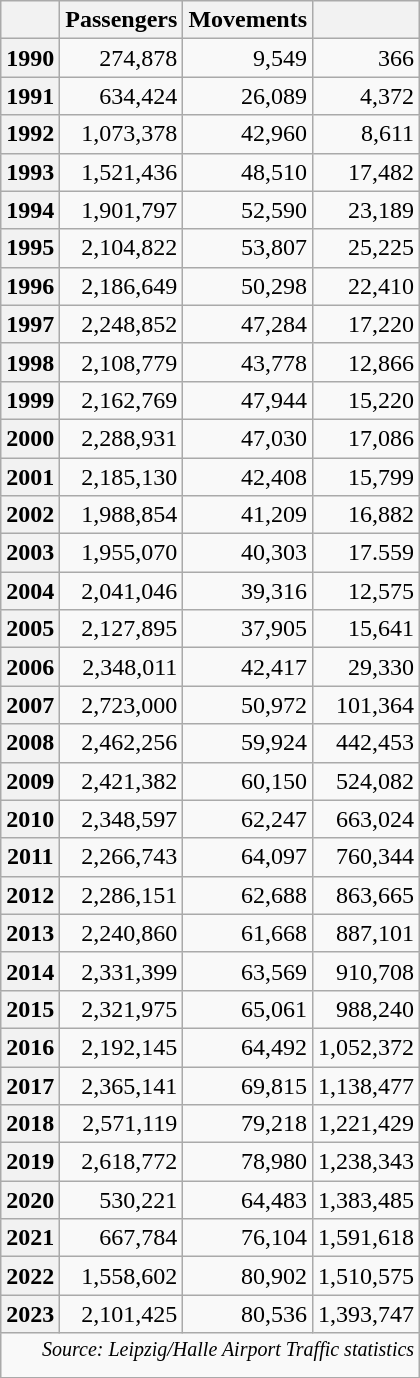<table class="wikitable" style="text-align: right; width:250px;" align=>
<tr>
<th style="width:75px"></th>
<th style="width:200px">Passengers</th>
<th style="width:200px">Movements</th>
<th style="width:200px"></th>
</tr>
<tr>
<th>1990</th>
<td>274,878</td>
<td>9,549</td>
<td>366</td>
</tr>
<tr>
<th>1991</th>
<td> 634,424</td>
<td> 26,089</td>
<td> 4,372</td>
</tr>
<tr>
<th>1992</th>
<td> 1,073,378</td>
<td> 42,960</td>
<td> 8,611</td>
</tr>
<tr>
<th>1993</th>
<td> 1,521,436</td>
<td> 48,510</td>
<td> 17,482</td>
</tr>
<tr>
<th>1994</th>
<td> 1,901,797</td>
<td> 52,590</td>
<td> 23,189</td>
</tr>
<tr>
<th>1995</th>
<td> 2,104,822</td>
<td> 53,807</td>
<td> 25,225</td>
</tr>
<tr>
<th>1996</th>
<td> 2,186,649</td>
<td> 50,298</td>
<td> 22,410</td>
</tr>
<tr>
<th>1997</th>
<td> 2,248,852</td>
<td> 47,284</td>
<td> 17,220</td>
</tr>
<tr>
<th>1998</th>
<td> 2,108,779</td>
<td> 43,778</td>
<td> 12,866</td>
</tr>
<tr>
<th>1999</th>
<td> 2,162,769</td>
<td> 47,944</td>
<td> 15,220</td>
</tr>
<tr>
<th>2000</th>
<td> 2,288,931</td>
<td> 47,030</td>
<td> 17,086</td>
</tr>
<tr>
<th>2001</th>
<td> 2,185,130</td>
<td> 42,408</td>
<td> 15,799</td>
</tr>
<tr>
<th>2002</th>
<td> 1,988,854</td>
<td> 41,209</td>
<td> 16,882</td>
</tr>
<tr>
<th>2003</th>
<td> 1,955,070</td>
<td> 40,303</td>
<td> 17.559</td>
</tr>
<tr>
<th>2004</th>
<td> 2,041,046</td>
<td> 39,316</td>
<td> 12,575</td>
</tr>
<tr>
<th>2005</th>
<td> 2,127,895</td>
<td> 37,905</td>
<td> 15,641</td>
</tr>
<tr>
<th>2006</th>
<td> 2,348,011</td>
<td> 42,417</td>
<td> 29,330</td>
</tr>
<tr>
<th>2007</th>
<td> 2,723,000</td>
<td> 50,972</td>
<td> 101,364</td>
</tr>
<tr>
<th>2008</th>
<td> 2,462,256</td>
<td> 59,924</td>
<td> 442,453</td>
</tr>
<tr>
<th>2009</th>
<td> 2,421,382</td>
<td> 60,150</td>
<td> 524,082</td>
</tr>
<tr>
<th>2010</th>
<td> 2,348,597</td>
<td> 62,247</td>
<td> 663,024</td>
</tr>
<tr>
<th>2011</th>
<td> 2,266,743</td>
<td> 64,097</td>
<td> 760,344</td>
</tr>
<tr>
<th>2012</th>
<td> 2,286,151</td>
<td> 62,688</td>
<td> 863,665</td>
</tr>
<tr>
<th>2013</th>
<td> 2,240,860</td>
<td> 61,668</td>
<td> 887,101</td>
</tr>
<tr>
<th>2014</th>
<td> 2,331,399</td>
<td> 63,569</td>
<td> 910,708</td>
</tr>
<tr>
<th>2015</th>
<td> 2,321,975</td>
<td> 65,061</td>
<td> 988,240</td>
</tr>
<tr>
<th>2016</th>
<td> 2,192,145</td>
<td> 64,492</td>
<td> 1,052,372</td>
</tr>
<tr>
<th>2017</th>
<td> 2,365,141</td>
<td> 69,815</td>
<td> 1,138,477</td>
</tr>
<tr>
<th>2018</th>
<td> 2,571,119</td>
<td> 79,218</td>
<td> 1,221,429</td>
</tr>
<tr>
<th>2019</th>
<td> 2,618,772</td>
<td> 78,980</td>
<td> 1,238,343</td>
</tr>
<tr>
<th>2020</th>
<td> 530,221</td>
<td> 64,483</td>
<td> 1,383,485</td>
</tr>
<tr>
<th>2021</th>
<td> 667,784</td>
<td> 76,104</td>
<td> 1,591,618</td>
</tr>
<tr>
<th>2022</th>
<td> 1,558,602</td>
<td> 80,902</td>
<td> 1,510,575</td>
</tr>
<tr>
<th>2023</th>
<td> 2,101,425</td>
<td> 80,536</td>
<td> 1,393,747</td>
</tr>
<tr>
<td colspan="5" style="text-align:right;"><sup><em>Source: Leipzig/Halle Airport Traffic statistics</em></sup></td>
</tr>
</table>
